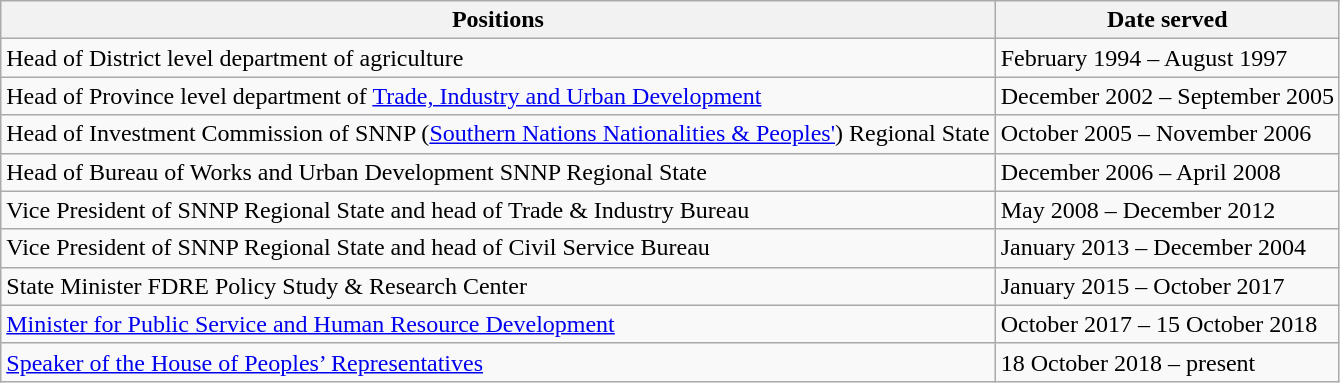<table class="wikitable">
<tr>
<th>Positions</th>
<th>Date served</th>
</tr>
<tr>
<td>Head of District level department of agriculture</td>
<td>February 1994 – August 1997</td>
</tr>
<tr>
<td>Head of Province level department of <a href='#'>Trade, Industry and Urban Development</a></td>
<td>December 2002 – September 2005</td>
</tr>
<tr>
<td>Head of Investment Commission of SNNP (<a href='#'>Southern Nations Nationalities & Peoples'</a>) Regional State</td>
<td>October 2005 – November 2006</td>
</tr>
<tr>
<td>Head of Bureau of Works and Urban Development SNNP Regional State</td>
<td>December 2006 – April 2008</td>
</tr>
<tr>
<td>Vice President of SNNP Regional State and head of Trade & Industry Bureau</td>
<td>May 2008 – December 2012</td>
</tr>
<tr>
<td>Vice President of SNNP Regional State and head of Civil Service Bureau</td>
<td>January 2013 – December 2004</td>
</tr>
<tr>
<td>State Minister FDRE Policy Study & Research Center</td>
<td>January 2015 – October 2017</td>
</tr>
<tr>
<td><a href='#'>Minister for Public Service and Human Resource Development</a></td>
<td>October 2017 – 15 October 2018</td>
</tr>
<tr>
<td><a href='#'>Speaker of the House of Peoples’ Representatives</a></td>
<td>18 October 2018 – present</td>
</tr>
</table>
